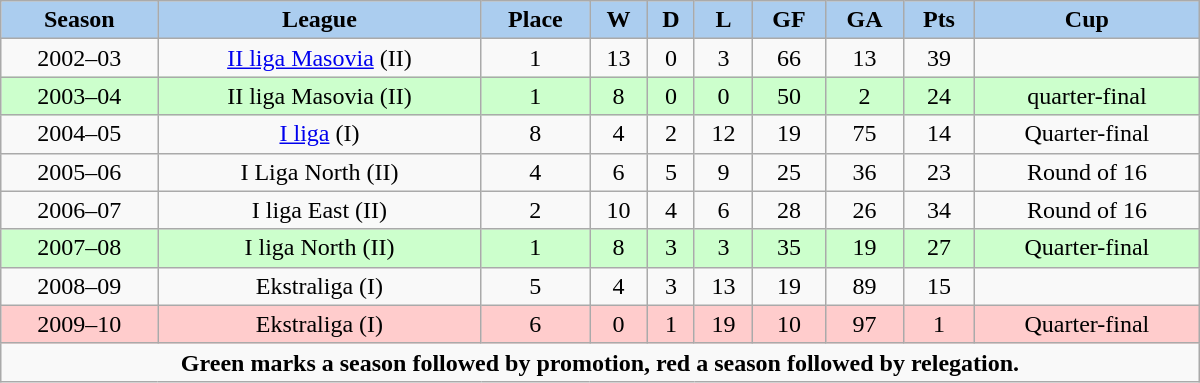<table class="wikitable" width="800px">
<tr>
<th style="background:#ABCDEF;">Season</th>
<th style="background:#ABCDEF;">League</th>
<th style="background:#ABCDEF;">Place</th>
<th style="background:#ABCDEF;">W</th>
<th style="background:#ABCDEF;">D</th>
<th style="background:#ABCDEF;">L</th>
<th style="background:#ABCDEF;">GF</th>
<th style="background:#ABCDEF;">GA</th>
<th style="background:#ABCDEF;">Pts</th>
<th style="background:#ABCDEF;">Cup</th>
</tr>
<tr align="center">
<td>2002–03</td>
<td><a href='#'>II liga Masovia</a> (II)</td>
<td>1</td>
<td>13</td>
<td>0</td>
<td>3</td>
<td>66</td>
<td>13</td>
<td>39</td>
<td></td>
</tr>
<tr align="center" style="background:#ccffcc;">
<td>2003–04</td>
<td>II liga Masovia (II)</td>
<td>1</td>
<td>8</td>
<td>0</td>
<td>0</td>
<td>50</td>
<td>2</td>
<td>24</td>
<td>quarter-final</td>
</tr>
<tr align="center">
<td>2004–05</td>
<td><a href='#'>I liga</a> (I)</td>
<td>8</td>
<td>4</td>
<td>2</td>
<td>12</td>
<td>19</td>
<td>75</td>
<td>14</td>
<td>Quarter-final</td>
</tr>
<tr align="center">
<td>2005–06</td>
<td>I Liga North (II)</td>
<td>4</td>
<td>6</td>
<td>5</td>
<td>9</td>
<td>25</td>
<td>36</td>
<td>23</td>
<td>Round of 16</td>
</tr>
<tr align="center">
<td>2006–07</td>
<td>I liga East (II)</td>
<td>2</td>
<td>10</td>
<td>4</td>
<td>6</td>
<td>28</td>
<td>26</td>
<td>34</td>
<td>Round of 16</td>
</tr>
<tr align="center" style="background:#ccffcc;">
<td>2007–08</td>
<td>I liga North (II)</td>
<td>1</td>
<td>8</td>
<td>3</td>
<td>3</td>
<td>35</td>
<td>19</td>
<td>27</td>
<td>Quarter-final</td>
</tr>
<tr align="center">
<td>2008–09</td>
<td>Ekstraliga  (I)</td>
<td>5</td>
<td>4</td>
<td>3</td>
<td>13</td>
<td>19</td>
<td>89</td>
<td>15</td>
<td></td>
</tr>
<tr align="center" style="background:#ffcccc;">
<td>2009–10</td>
<td>Ekstraliga  (I)</td>
<td>6</td>
<td>0</td>
<td>1</td>
<td>19</td>
<td>10</td>
<td>97</td>
<td>1</td>
<td>Quarter-final</td>
</tr>
<tr align="center">
<td colspan=12 align="center"><strong>Green marks a season followed by promotion, red a season followed by relegation.</strong></td>
</tr>
</table>
